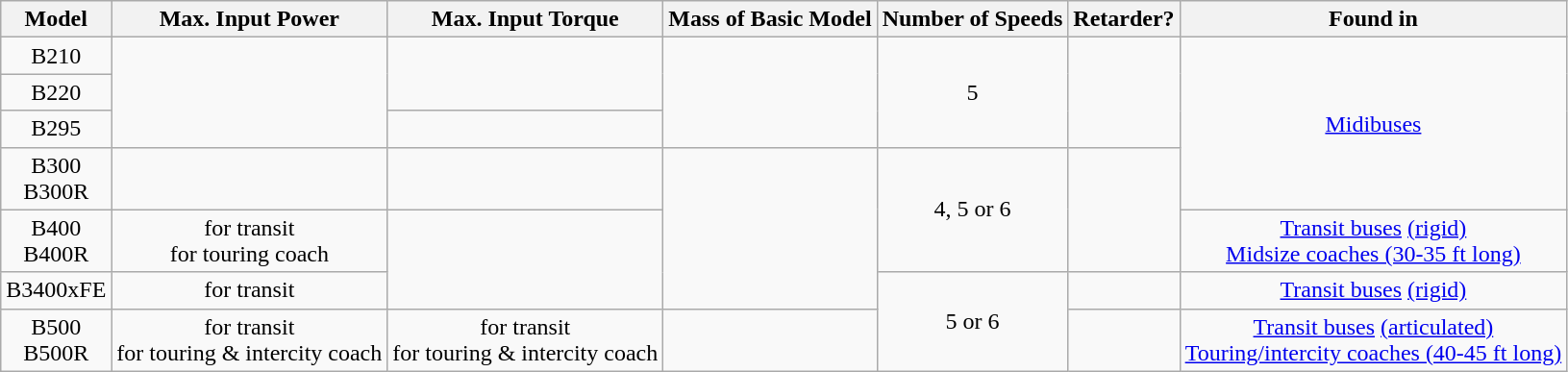<table class="wikitable" style="font-size:100%;text-align:center;">
<tr>
<th>Model</th>
<th>Max. Input Power</th>
<th>Max. Input Torque</th>
<th>Mass of Basic Model</th>
<th>Number of Speeds</th>
<th>Retarder?</th>
<th>Found in</th>
</tr>
<tr>
<td>B210</td>
<td rowspan="3"></td>
<td rowspan="2"></td>
<td rowspan="3"></td>
<td rowspan="3">5</td>
<td rowspan="3"></td>
<td rowspan="4"><a href='#'>Midibuses</a></td>
</tr>
<tr>
<td>B220</td>
</tr>
<tr>
<td>B295</td>
<td></td>
</tr>
<tr>
<td>B300<br>B300R</td>
<td></td>
<td></td>
<td rowspan=3></td>
<td rowspan="2">4, 5 or 6</td>
<td rowspan="2"></td>
</tr>
<tr>
<td>B400<br>B400R</td>
<td> for transit<br> for touring coach</td>
<td rowspan="2"></td>
<td><a href='#'>Transit buses</a> <a href='#'>(rigid)</a><br><a href='#'>Midsize coaches (30-35 ft long)</a></td>
</tr>
<tr>
<td>B3400xFE</td>
<td> for transit</td>
<td rowspan="2">5 or 6</td>
<td></td>
<td><a href='#'>Transit buses</a> <a href='#'>(rigid)</a></td>
</tr>
<tr>
<td>B500<br>B500R</td>
<td> for transit<br> for touring & intercity coach</td>
<td> for transit<br> for touring & intercity coach</td>
<td></td>
<td></td>
<td><a href='#'>Transit buses</a> <a href='#'>(articulated)</a><br><a href='#'>Touring/intercity coaches (40-45 ft long)</a></td>
</tr>
</table>
